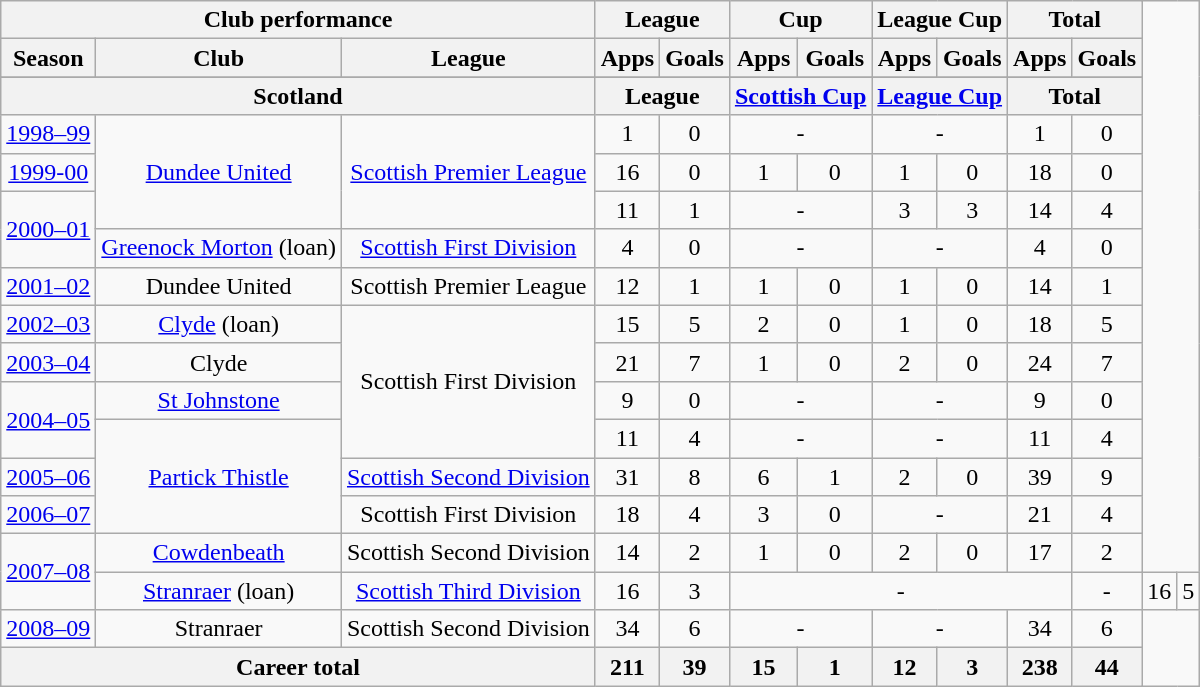<table class="wikitable" style="text-align:center">
<tr>
<th colspan=3>Club performance</th>
<th colspan=2>League</th>
<th colspan=2>Cup</th>
<th colspan=2>League Cup</th>
<th colspan=2>Total</th>
</tr>
<tr>
<th>Season</th>
<th>Club</th>
<th>League</th>
<th>Apps</th>
<th>Goals</th>
<th>Apps</th>
<th>Goals</th>
<th>Apps</th>
<th>Goals</th>
<th>Apps</th>
<th>Goals</th>
</tr>
<tr>
</tr>
<tr>
<th colspan=3>Scotland</th>
<th colspan=2>League</th>
<th colspan=2><a href='#'>Scottish Cup</a></th>
<th colspan=2><a href='#'>League Cup</a></th>
<th colspan=2>Total</th>
</tr>
<tr>
<td><a href='#'>1998–99</a></td>
<td rowspan="3"><a href='#'>Dundee United</a></td>
<td rowspan="3"><a href='#'>Scottish Premier League</a></td>
<td>1</td>
<td>0</td>
<td colspan="2">-</td>
<td colspan="2">-</td>
<td>1</td>
<td>0</td>
</tr>
<tr>
<td><a href='#'>1999-00</a></td>
<td>16</td>
<td>0</td>
<td>1</td>
<td>0</td>
<td>1</td>
<td>0</td>
<td>18</td>
<td>0</td>
</tr>
<tr>
<td rowspan="2"><a href='#'>2000–01</a></td>
<td>11</td>
<td>1</td>
<td colspan="2">-</td>
<td>3</td>
<td>3</td>
<td>14</td>
<td>4</td>
</tr>
<tr>
<td><a href='#'>Greenock Morton</a> (loan)</td>
<td><a href='#'>Scottish First Division</a></td>
<td>4</td>
<td>0</td>
<td colspan="2">-</td>
<td colspan="2">-</td>
<td>4</td>
<td>0</td>
</tr>
<tr>
<td><a href='#'>2001–02</a></td>
<td>Dundee United</td>
<td>Scottish Premier League</td>
<td>12</td>
<td>1</td>
<td>1</td>
<td>0</td>
<td>1</td>
<td>0</td>
<td>14</td>
<td>1</td>
</tr>
<tr>
<td><a href='#'>2002–03</a></td>
<td><a href='#'>Clyde</a> (loan)</td>
<td rowspan="4">Scottish First Division</td>
<td>15</td>
<td>5</td>
<td>2</td>
<td>0</td>
<td>1</td>
<td>0</td>
<td>18</td>
<td>5</td>
</tr>
<tr>
<td><a href='#'>2003–04</a></td>
<td>Clyde</td>
<td>21</td>
<td>7</td>
<td>1</td>
<td>0</td>
<td>2</td>
<td>0</td>
<td>24</td>
<td>7</td>
</tr>
<tr>
<td rowspan="2"><a href='#'>2004–05</a></td>
<td><a href='#'>St Johnstone</a></td>
<td>9</td>
<td>0</td>
<td colspan="2">-</td>
<td colspan="2">-</td>
<td>9</td>
<td>0</td>
</tr>
<tr>
<td rowspan="3"><a href='#'>Partick Thistle</a></td>
<td>11</td>
<td>4</td>
<td colspan="2">-</td>
<td colspan="2">-</td>
<td>11</td>
<td>4</td>
</tr>
<tr>
<td><a href='#'>2005–06</a></td>
<td><a href='#'>Scottish Second Division</a></td>
<td>31</td>
<td>8</td>
<td>6</td>
<td>1</td>
<td>2</td>
<td>0</td>
<td>39</td>
<td>9</td>
</tr>
<tr>
<td><a href='#'>2006–07</a></td>
<td>Scottish First Division</td>
<td>18</td>
<td>4</td>
<td>3</td>
<td>0</td>
<td colspan="2">-</td>
<td>21</td>
<td>4</td>
</tr>
<tr>
<td rowspan="2"><a href='#'>2007–08</a></td>
<td><a href='#'>Cowdenbeath</a></td>
<td>Scottish Second Division</td>
<td>14</td>
<td>2</td>
<td>1</td>
<td>0</td>
<td>2</td>
<td>0</td>
<td>17</td>
<td>2</td>
</tr>
<tr>
<td><a href='#'>Stranraer</a> (loan)</td>
<td><a href='#'>Scottish Third Division</a></td>
<td>16</td>
<td>3</td>
<td colspan="5">-</td>
<td colspan="2">-</td>
<td>16</td>
<td>5</td>
</tr>
<tr>
<td><a href='#'>2008–09</a></td>
<td>Stranraer</td>
<td>Scottish Second Division</td>
<td>34</td>
<td>6</td>
<td colspan="2">-</td>
<td colspan="2">-</td>
<td>34</td>
<td>6</td>
</tr>
<tr>
<th colspan=3>Career total</th>
<th>211</th>
<th>39</th>
<th>15</th>
<th>1</th>
<th>12</th>
<th>3</th>
<th>238</th>
<th>44</th>
</tr>
</table>
